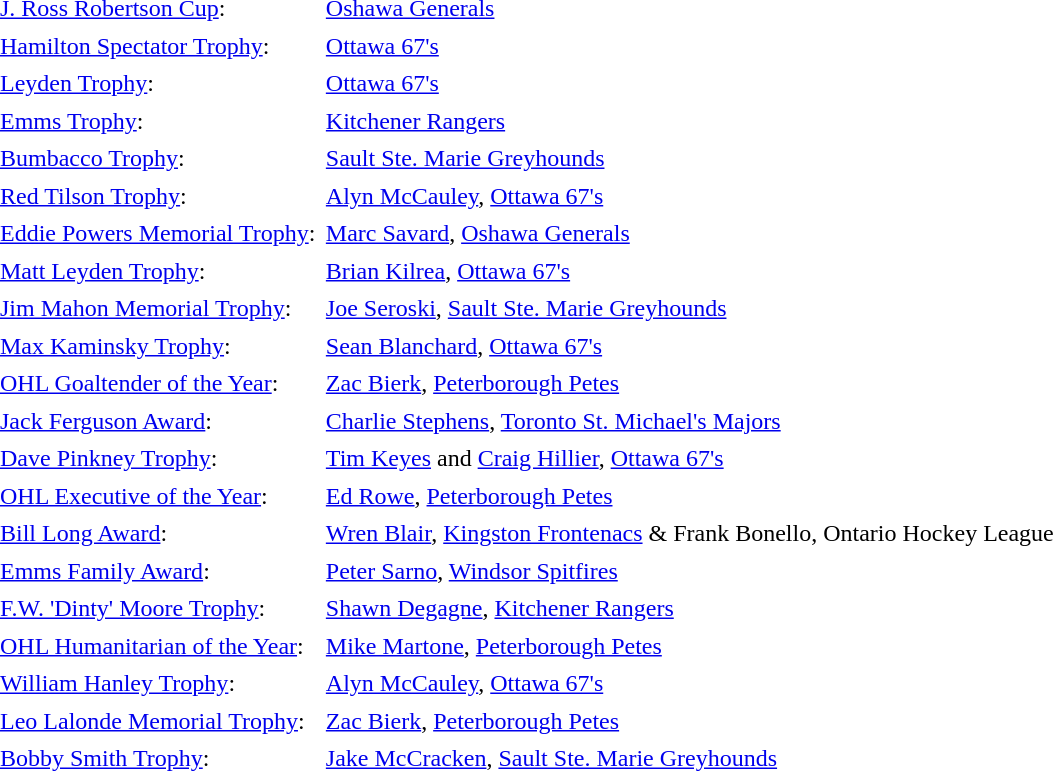<table cellpadding="3" cellspacing="1">
<tr>
<td><a href='#'>J. Ross Robertson Cup</a>:</td>
<td><a href='#'>Oshawa Generals</a></td>
</tr>
<tr>
<td><a href='#'>Hamilton Spectator Trophy</a>:</td>
<td><a href='#'>Ottawa 67's</a></td>
</tr>
<tr>
<td><a href='#'>Leyden Trophy</a>:</td>
<td><a href='#'>Ottawa 67's</a></td>
</tr>
<tr>
<td><a href='#'>Emms Trophy</a>:</td>
<td><a href='#'>Kitchener Rangers</a></td>
</tr>
<tr>
<td><a href='#'>Bumbacco Trophy</a>:</td>
<td><a href='#'>Sault Ste. Marie Greyhounds</a></td>
</tr>
<tr>
<td><a href='#'>Red Tilson Trophy</a>:</td>
<td><a href='#'>Alyn McCauley</a>, <a href='#'>Ottawa 67's</a></td>
</tr>
<tr>
<td><a href='#'>Eddie Powers Memorial Trophy</a>:</td>
<td><a href='#'>Marc Savard</a>, <a href='#'>Oshawa Generals</a></td>
</tr>
<tr>
<td><a href='#'>Matt Leyden Trophy</a>:</td>
<td><a href='#'>Brian Kilrea</a>, <a href='#'>Ottawa 67's</a></td>
</tr>
<tr>
<td><a href='#'>Jim Mahon Memorial Trophy</a>:</td>
<td><a href='#'>Joe Seroski</a>, <a href='#'>Sault Ste. Marie Greyhounds</a></td>
</tr>
<tr>
<td><a href='#'>Max Kaminsky Trophy</a>:</td>
<td><a href='#'>Sean Blanchard</a>, <a href='#'>Ottawa 67's</a></td>
</tr>
<tr>
<td><a href='#'>OHL Goaltender of the Year</a>:</td>
<td><a href='#'>Zac Bierk</a>, <a href='#'>Peterborough Petes</a></td>
</tr>
<tr>
<td><a href='#'>Jack Ferguson Award</a>:</td>
<td><a href='#'>Charlie Stephens</a>, <a href='#'>Toronto St. Michael's Majors</a></td>
</tr>
<tr>
<td><a href='#'>Dave Pinkney Trophy</a>:</td>
<td><a href='#'>Tim Keyes</a> and <a href='#'>Craig Hillier</a>, <a href='#'>Ottawa 67's</a></td>
</tr>
<tr>
<td><a href='#'>OHL Executive of the Year</a>:</td>
<td><a href='#'>Ed Rowe</a>, <a href='#'>Peterborough Petes</a></td>
</tr>
<tr>
<td><a href='#'>Bill Long Award</a>:</td>
<td><a href='#'>Wren Blair</a>, <a href='#'>Kingston Frontenacs</a> & Frank Bonello, Ontario Hockey League</td>
</tr>
<tr>
<td><a href='#'>Emms Family Award</a>:</td>
<td><a href='#'>Peter Sarno</a>, <a href='#'>Windsor Spitfires</a></td>
</tr>
<tr>
<td><a href='#'>F.W. 'Dinty' Moore Trophy</a>:</td>
<td><a href='#'>Shawn Degagne</a>, <a href='#'>Kitchener Rangers</a></td>
</tr>
<tr>
<td><a href='#'>OHL Humanitarian of the Year</a>:</td>
<td><a href='#'>Mike Martone</a>, <a href='#'>Peterborough Petes</a></td>
</tr>
<tr>
<td><a href='#'>William Hanley Trophy</a>:</td>
<td><a href='#'>Alyn McCauley</a>, <a href='#'>Ottawa 67's</a></td>
</tr>
<tr>
<td><a href='#'>Leo Lalonde Memorial Trophy</a>:</td>
<td><a href='#'>Zac Bierk</a>, <a href='#'>Peterborough Petes</a></td>
</tr>
<tr>
<td><a href='#'>Bobby Smith Trophy</a>:</td>
<td><a href='#'>Jake McCracken</a>, <a href='#'>Sault Ste. Marie Greyhounds</a></td>
</tr>
</table>
